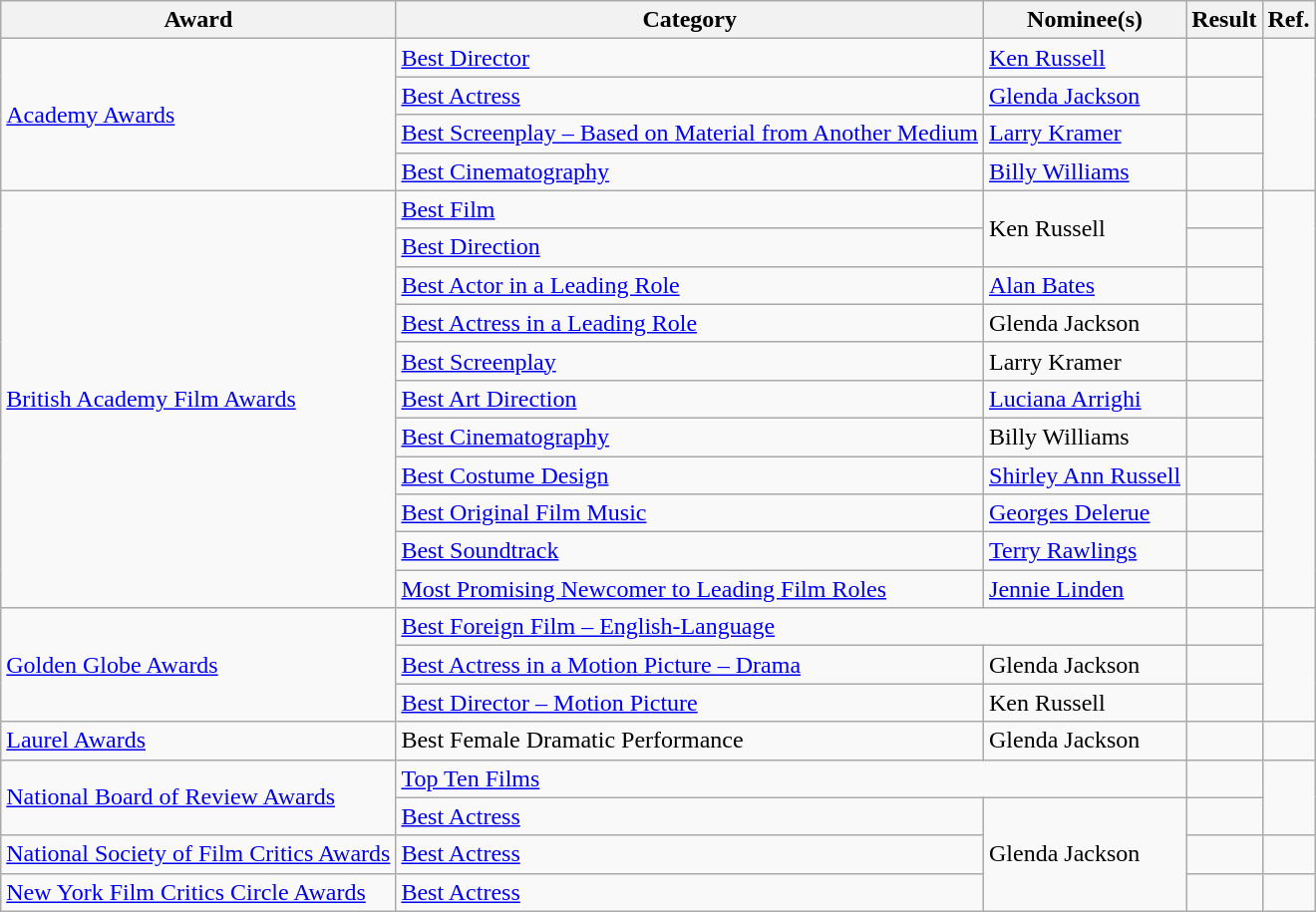<table class="wikitable plainrowheaders">
<tr>
<th>Award</th>
<th>Category</th>
<th>Nominee(s)</th>
<th>Result</th>
<th>Ref.</th>
</tr>
<tr>
<td rowspan="4"><a href='#'>Academy Awards</a></td>
<td><a href='#'>Best Director</a></td>
<td><a href='#'>Ken Russell</a></td>
<td></td>
<td align="center" rowspan="4"></td>
</tr>
<tr>
<td><a href='#'>Best Actress</a></td>
<td><a href='#'>Glenda Jackson</a></td>
<td></td>
</tr>
<tr>
<td><a href='#'>Best Screenplay – Based on Material from Another Medium</a></td>
<td><a href='#'>Larry Kramer</a></td>
<td></td>
</tr>
<tr>
<td><a href='#'>Best Cinematography</a></td>
<td><a href='#'>Billy Williams</a></td>
<td></td>
</tr>
<tr>
<td rowspan="11"><a href='#'>British Academy Film Awards</a></td>
<td><a href='#'>Best Film</a></td>
<td rowspan="2">Ken Russell</td>
<td></td>
<td align="center" rowspan="11"></td>
</tr>
<tr>
<td><a href='#'>Best Direction</a></td>
<td></td>
</tr>
<tr>
<td><a href='#'>Best Actor in a Leading Role</a></td>
<td><a href='#'>Alan Bates</a></td>
<td></td>
</tr>
<tr>
<td><a href='#'>Best Actress in a Leading Role</a></td>
<td>Glenda Jackson</td>
<td></td>
</tr>
<tr>
<td><a href='#'>Best Screenplay</a></td>
<td>Larry Kramer</td>
<td></td>
</tr>
<tr>
<td><a href='#'>Best Art Direction</a></td>
<td><a href='#'>Luciana Arrighi</a></td>
<td></td>
</tr>
<tr>
<td><a href='#'>Best Cinematography</a></td>
<td>Billy Williams</td>
<td></td>
</tr>
<tr>
<td><a href='#'>Best Costume Design</a></td>
<td><a href='#'>Shirley Ann Russell</a></td>
<td></td>
</tr>
<tr>
<td><a href='#'>Best Original Film Music</a></td>
<td><a href='#'>Georges Delerue</a></td>
<td></td>
</tr>
<tr>
<td><a href='#'>Best Soundtrack</a></td>
<td><a href='#'>Terry Rawlings</a></td>
<td></td>
</tr>
<tr>
<td><a href='#'>Most Promising Newcomer to Leading Film Roles</a></td>
<td><a href='#'>Jennie Linden</a></td>
<td></td>
</tr>
<tr>
<td rowspan="3"><a href='#'>Golden Globe Awards</a></td>
<td colspan="2"><a href='#'>Best Foreign Film – English-Language</a></td>
<td></td>
<td align="center" rowspan="3"></td>
</tr>
<tr>
<td><a href='#'>Best Actress in a Motion Picture – Drama</a></td>
<td>Glenda Jackson</td>
<td></td>
</tr>
<tr>
<td><a href='#'>Best Director – Motion Picture</a></td>
<td>Ken Russell</td>
<td></td>
</tr>
<tr>
<td><a href='#'>Laurel Awards</a></td>
<td>Best Female Dramatic Performance</td>
<td>Glenda Jackson</td>
<td></td>
<td align="center"></td>
</tr>
<tr>
<td rowspan="2"><a href='#'>National Board of Review Awards</a></td>
<td colspan="2"><a href='#'>Top Ten Films</a></td>
<td></td>
<td align="center" rowspan="2"></td>
</tr>
<tr>
<td><a href='#'>Best Actress</a></td>
<td rowspan="3">Glenda Jackson</td>
<td></td>
</tr>
<tr>
<td><a href='#'>National Society of Film Critics Awards</a></td>
<td><a href='#'>Best Actress</a></td>
<td></td>
<td align="center"></td>
</tr>
<tr>
<td><a href='#'>New York Film Critics Circle Awards</a></td>
<td><a href='#'>Best Actress</a></td>
<td></td>
<td align="center"></td>
</tr>
</table>
